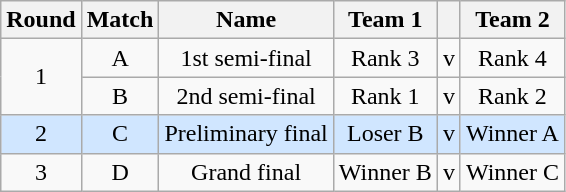<table class=wikitable style="text-align:center">
<tr>
<th>Round</th>
<th>Match</th>
<th>Name</th>
<th>Team 1</th>
<th></th>
<th>Team 2</th>
</tr>
<tr>
<td rowspan=2>1</td>
<td>A</td>
<td>1st semi-final</td>
<td>Rank 3</td>
<td>v</td>
<td>Rank 4</td>
</tr>
<tr>
<td>B</td>
<td>2nd semi-final</td>
<td>Rank 1</td>
<td>v</td>
<td>Rank 2</td>
</tr>
<tr bgcolor=#d0e6ff>
<td>2</td>
<td>C</td>
<td>Preliminary final</td>
<td>Loser B</td>
<td>v</td>
<td>Winner A</td>
</tr>
<tr>
<td>3</td>
<td>D</td>
<td>Grand final</td>
<td>Winner B</td>
<td>v</td>
<td>Winner C</td>
</tr>
</table>
